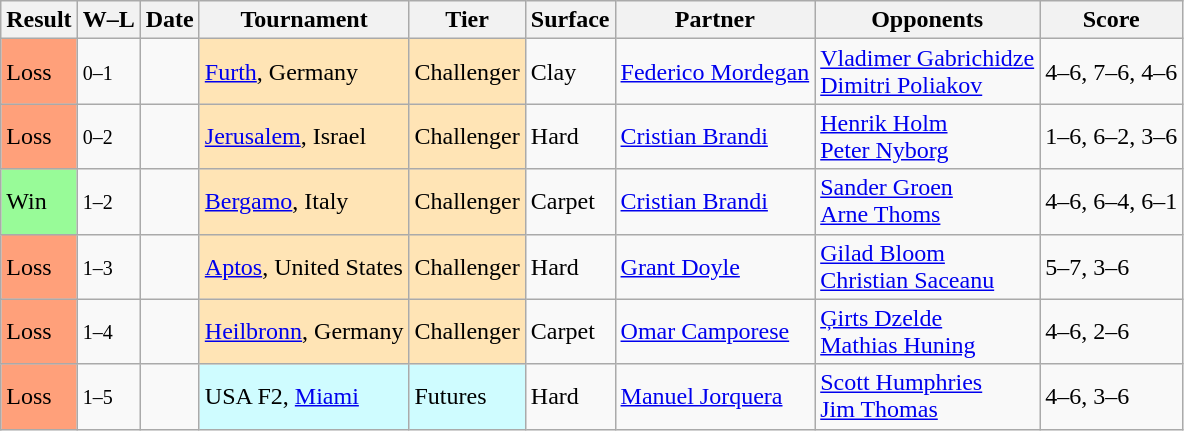<table class="sortable wikitable">
<tr>
<th>Result</th>
<th class="unsortable">W–L</th>
<th>Date</th>
<th>Tournament</th>
<th>Tier</th>
<th>Surface</th>
<th>Partner</th>
<th>Opponents</th>
<th class="unsortable">Score</th>
</tr>
<tr>
<td style="background:#ffa07a;">Loss</td>
<td><small>0–1</small></td>
<td></td>
<td style="background:moccasin;"><a href='#'>Furth</a>, Germany</td>
<td style="background:moccasin;">Challenger</td>
<td>Clay</td>
<td> <a href='#'>Federico Mordegan</a></td>
<td> <a href='#'>Vladimer Gabrichidze</a> <br>  <a href='#'>Dimitri Poliakov</a></td>
<td>4–6, 7–6, 4–6</td>
</tr>
<tr>
<td style="background:#ffa07a;">Loss</td>
<td><small>0–2</small></td>
<td></td>
<td style="background:moccasin;"><a href='#'>Jerusalem</a>, Israel</td>
<td style="background:moccasin;">Challenger</td>
<td>Hard</td>
<td> <a href='#'>Cristian Brandi</a></td>
<td> <a href='#'>Henrik Holm</a> <br>  <a href='#'>Peter Nyborg</a></td>
<td>1–6, 6–2, 3–6</td>
</tr>
<tr>
<td style="background:#98fb98;">Win</td>
<td><small>1–2</small></td>
<td></td>
<td style="background:moccasin;"><a href='#'>Bergamo</a>, Italy</td>
<td style="background:moccasin;">Challenger</td>
<td>Carpet</td>
<td> <a href='#'>Cristian Brandi</a></td>
<td> <a href='#'>Sander Groen</a> <br>  <a href='#'>Arne Thoms</a></td>
<td>4–6, 6–4, 6–1</td>
</tr>
<tr>
<td style="background:#ffa07a;">Loss</td>
<td><small>1–3</small></td>
<td></td>
<td style="background:moccasin;"><a href='#'>Aptos</a>, United States</td>
<td style="background:moccasin;">Challenger</td>
<td>Hard</td>
<td> <a href='#'>Grant Doyle</a></td>
<td> <a href='#'>Gilad Bloom</a> <br>  <a href='#'>Christian Saceanu</a></td>
<td>5–7, 3–6</td>
</tr>
<tr>
<td style="background:#ffa07a;">Loss</td>
<td><small>1–4</small></td>
<td></td>
<td style="background:moccasin;"><a href='#'>Heilbronn</a>, Germany</td>
<td style="background:moccasin;">Challenger</td>
<td>Carpet</td>
<td> <a href='#'>Omar Camporese</a></td>
<td> <a href='#'>Ģirts Dzelde</a> <br>  <a href='#'>Mathias Huning</a></td>
<td>4–6, 2–6</td>
</tr>
<tr>
<td style="background:#ffa07a;">Loss</td>
<td><small>1–5</small></td>
<td></td>
<td style="background:#cffcff;">USA F2, <a href='#'>Miami</a></td>
<td style="background:#cffcff;">Futures</td>
<td>Hard</td>
<td> <a href='#'>Manuel Jorquera</a></td>
<td> <a href='#'>Scott Humphries</a> <br>  <a href='#'>Jim Thomas</a></td>
<td>4–6, 3–6</td>
</tr>
</table>
